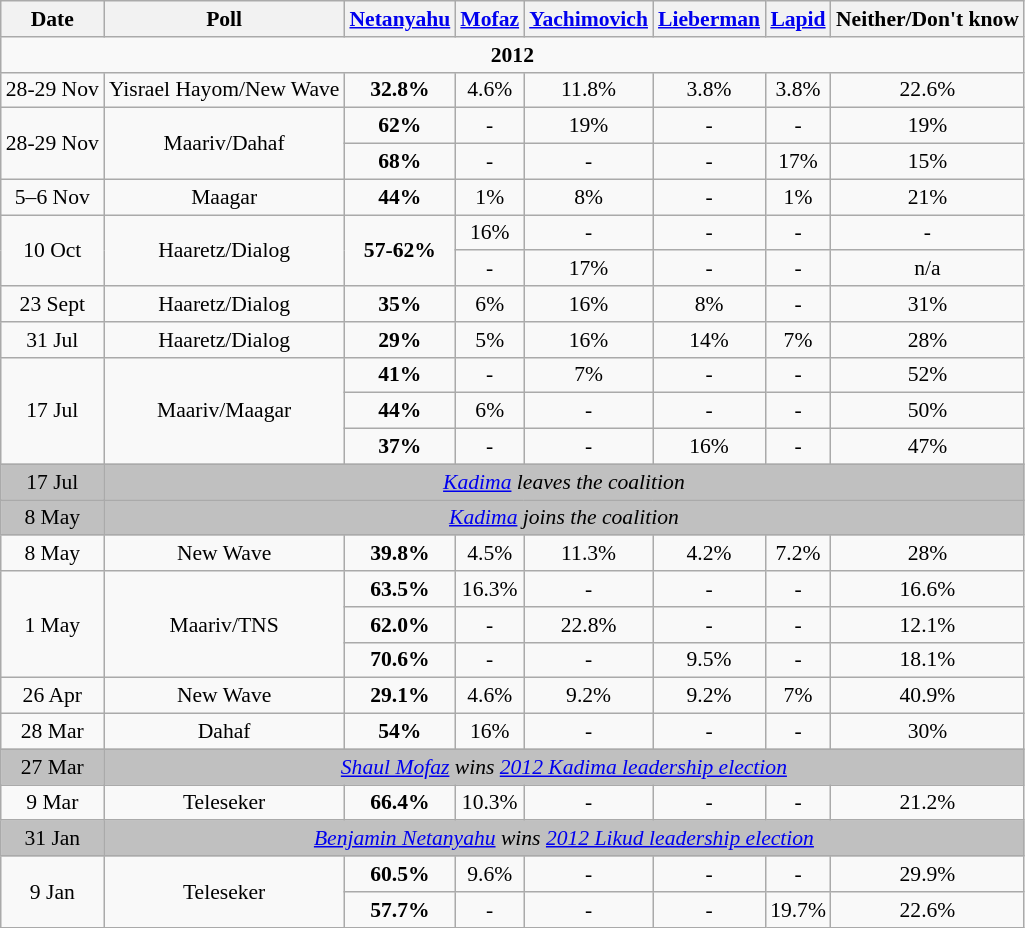<table class=wikitable style="text-align:center; font-size:90%">
<tr valign="top">
<th>Date</th>
<th>Poll</th>
<th><a href='#'>Netanyahu</a></th>
<th><a href='#'>Mofaz</a></th>
<th><a href='#'>Yachimovich</a></th>
<th><a href='#'>Lieberman</a></th>
<th><a href='#'>Lapid</a></th>
<th>Neither/Don't know</th>
</tr>
<tr>
<td colspan=17><strong>2012</strong></td>
</tr>
<tr>
<td>28-29 Nov</td>
<td>Yisrael Hayom/New Wave</td>
<td><strong>32.8%</strong> </td>
<td>4.6% </td>
<td>11.8% </td>
<td>3.8% </td>
<td>3.8% </td>
<td>22.6% </td>
</tr>
<tr>
<td rowspan=2>28-29 Nov</td>
<td rowspan=2>Maariv/Dahaf</td>
<td><strong>62%</strong> </td>
<td>- </td>
<td>19% </td>
<td>- </td>
<td>- </td>
<td>19% </td>
</tr>
<tr>
<td><strong>68%</strong> </td>
<td>- </td>
<td>- </td>
<td>- </td>
<td>17% </td>
<td>15% </td>
</tr>
<tr>
<td>5–6 Nov</td>
<td>Maagar</td>
<td><strong>44%</strong> </td>
<td>1% </td>
<td>8% </td>
<td>- </td>
<td>1% </td>
<td>21% </td>
</tr>
<tr>
<td rowspan=2>10 Oct</td>
<td rowspan=2>Haaretz/Dialog</td>
<td rowspan=2><strong>57-62%</strong></td>
<td>16%</td>
<td>-</td>
<td>-</td>
<td>-</td>
<td>-</td>
</tr>
<tr>
<td>-</td>
<td>17%</td>
<td>-</td>
<td>-</td>
<td>n/a</td>
</tr>
<tr>
<td>23 Sept</td>
<td>Haaretz/Dialog</td>
<td><strong>35%</strong></td>
<td>6%</td>
<td>16%</td>
<td>8%</td>
<td>-</td>
<td>31%</td>
</tr>
<tr>
<td>31 Jul</td>
<td>Haaretz/Dialog</td>
<td><strong>29%</strong></td>
<td>5%</td>
<td>16%</td>
<td>14%</td>
<td>7%</td>
<td>28%</td>
</tr>
<tr>
<td rowspan=3>17 Jul</td>
<td rowspan=3>Maariv/Maagar</td>
<td><strong>41%</strong></td>
<td>-</td>
<td>7%</td>
<td>-</td>
<td>-</td>
<td>52%</td>
</tr>
<tr>
<td><strong>44%</strong></td>
<td>6%</td>
<td>-</td>
<td>-</td>
<td>-</td>
<td>50%</td>
</tr>
<tr>
<td><strong>37%</strong></td>
<td>-</td>
<td>-</td>
<td>16%</td>
<td>-</td>
<td>47%</td>
</tr>
<tr style="background:silver">
<td>17 Jul</td>
<td colspan=17><em><a href='#'>Kadima</a> leaves the coalition</em></td>
</tr>
<tr style="background:silver">
<td>8 May</td>
<td colspan=17><em><a href='#'>Kadima</a> joins the coalition</em></td>
</tr>
<tr>
<td>8 May</td>
<td>New Wave</td>
<td><strong>39.8%</strong></td>
<td>4.5%</td>
<td>11.3%</td>
<td>4.2%</td>
<td>7.2%</td>
<td>28%</td>
</tr>
<tr>
<td rowspan=3>1 May</td>
<td rowspan=3>Maariv/TNS</td>
<td><strong>63.5%</strong></td>
<td>16.3%</td>
<td>-</td>
<td>-</td>
<td>-</td>
<td>16.6%</td>
</tr>
<tr>
<td><strong>62.0%</strong></td>
<td>-</td>
<td>22.8%</td>
<td>-</td>
<td>-</td>
<td>12.1%</td>
</tr>
<tr>
<td><strong>70.6%</strong></td>
<td>-</td>
<td>-</td>
<td>9.5%</td>
<td>-</td>
<td>18.1%</td>
</tr>
<tr>
<td>26 Apr</td>
<td>New Wave</td>
<td><strong>29.1%</strong></td>
<td>4.6%</td>
<td>9.2%</td>
<td>9.2%</td>
<td>7%</td>
<td>40.9%</td>
</tr>
<tr>
<td>28 Mar</td>
<td>Dahaf</td>
<td><strong>54%</strong></td>
<td>16%</td>
<td>-</td>
<td>-</td>
<td>-</td>
<td>30%</td>
</tr>
<tr style="background:silver">
<td>27 Mar</td>
<td colspan=17><em><a href='#'>Shaul Mofaz</a> wins <a href='#'>2012 Kadima leadership election</a></em></td>
</tr>
<tr>
<td>9 Mar</td>
<td>Teleseker</td>
<td><strong>66.4%</strong></td>
<td>10.3%</td>
<td>-</td>
<td>-</td>
<td>-</td>
<td>21.2%</td>
</tr>
<tr style="background:silver">
<td>31 Jan</td>
<td colspan=17><em><a href='#'>Benjamin Netanyahu</a> wins <a href='#'>2012 Likud leadership election</a></em></td>
</tr>
<tr>
<td rowspan=2>9 Jan</td>
<td rowspan=2>Teleseker</td>
<td><strong>60.5%</strong></td>
<td>9.6%</td>
<td>-</td>
<td>-</td>
<td>-</td>
<td>29.9%</td>
</tr>
<tr>
<td><strong>57.7%</strong></td>
<td>-</td>
<td>-</td>
<td>-</td>
<td>19.7%</td>
<td>22.6%</td>
</tr>
</table>
